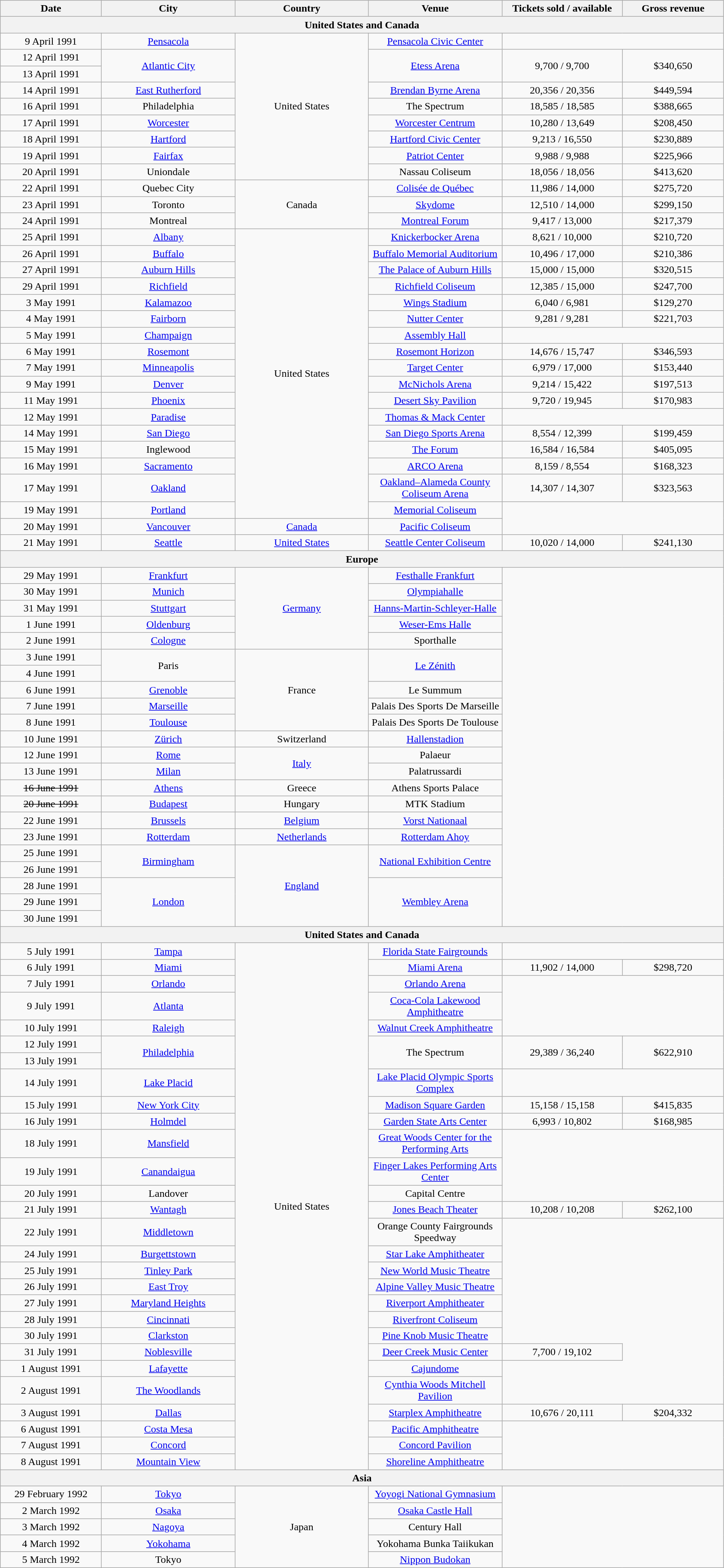<table class="wikitable" style="text-align:center;">
<tr>
<th style="width:150px;">Date</th>
<th style="width:200px;">City</th>
<th style="width:200px;">Country</th>
<th style="width:200px;">Venue</th>
<th style="width:180px;">Tickets sold / available</th>
<th style="width:150px;">Gross revenue</th>
</tr>
<tr>
<th colspan="6">United States and Canada</th>
</tr>
<tr>
<td>9 April 1991</td>
<td><a href='#'>Pensacola</a></td>
<td rowspan="9">United States</td>
<td><a href='#'>Pensacola Civic Center</a></td>
</tr>
<tr>
<td>12 April 1991</td>
<td rowspan="2"><a href='#'>Atlantic City</a></td>
<td rowspan="2"><a href='#'>Etess Arena</a></td>
<td rowspan="2">9,700 / 9,700</td>
<td rowspan="2">$340,650</td>
</tr>
<tr>
<td>13 April 1991</td>
</tr>
<tr>
<td>14 April 1991</td>
<td><a href='#'>East Rutherford</a></td>
<td><a href='#'>Brendan Byrne Arena</a></td>
<td>20,356 / 20,356</td>
<td>$449,594</td>
</tr>
<tr>
<td>16 April 1991</td>
<td>Philadelphia</td>
<td>The Spectrum</td>
<td>18,585 / 18,585</td>
<td>$388,665</td>
</tr>
<tr>
<td>17 April 1991</td>
<td><a href='#'>Worcester</a></td>
<td><a href='#'>Worcester Centrum</a></td>
<td>10,280 / 13,649</td>
<td>$208,450</td>
</tr>
<tr>
<td>18 April 1991</td>
<td><a href='#'>Hartford</a></td>
<td><a href='#'>Hartford Civic Center</a></td>
<td>9,213 / 16,550</td>
<td>$230,889</td>
</tr>
<tr>
<td>19 April 1991</td>
<td><a href='#'>Fairfax</a></td>
<td><a href='#'>Patriot Center</a></td>
<td>9,988 / 9,988</td>
<td>$225,966</td>
</tr>
<tr>
<td>20 April 1991</td>
<td>Uniondale</td>
<td>Nassau Coliseum</td>
<td>18,056 / 18,056</td>
<td>$413,620</td>
</tr>
<tr>
<td>22 April 1991</td>
<td>Quebec City</td>
<td rowspan="3">Canada</td>
<td><a href='#'>Colisée de Québec</a></td>
<td>11,986 / 14,000</td>
<td>$275,720</td>
</tr>
<tr>
<td>23 April 1991</td>
<td>Toronto</td>
<td><a href='#'>Skydome</a></td>
<td>12,510 / 14,000</td>
<td>$299,150</td>
</tr>
<tr>
<td>24 April 1991</td>
<td>Montreal</td>
<td><a href='#'>Montreal Forum</a></td>
<td>9,417 / 13,000</td>
<td>$217,379</td>
</tr>
<tr>
<td>25 April 1991</td>
<td><a href='#'>Albany</a></td>
<td rowspan="17">United States</td>
<td><a href='#'>Knickerbocker Arena</a></td>
<td>8,621 / 10,000</td>
<td>$210,720</td>
</tr>
<tr>
<td>26 April 1991</td>
<td><a href='#'>Buffalo</a></td>
<td><a href='#'>Buffalo Memorial Auditorium</a></td>
<td>10,496 / 17,000</td>
<td>$210,386</td>
</tr>
<tr>
<td>27 April 1991</td>
<td><a href='#'>Auburn Hills</a></td>
<td><a href='#'>The Palace of Auburn Hills</a></td>
<td>15,000 / 15,000</td>
<td>$320,515</td>
</tr>
<tr>
<td>29 April 1991</td>
<td><a href='#'>Richfield</a></td>
<td><a href='#'>Richfield Coliseum</a></td>
<td>12,385 / 15,000</td>
<td>$247,700</td>
</tr>
<tr>
<td>3 May 1991</td>
<td><a href='#'>Kalamazoo</a></td>
<td><a href='#'>Wings Stadium</a></td>
<td>6,040 / 6,981</td>
<td>$129,270</td>
</tr>
<tr>
<td>4 May 1991</td>
<td><a href='#'>Fairborn</a></td>
<td><a href='#'>Nutter Center</a></td>
<td>9,281 / 9,281</td>
<td>$221,703</td>
</tr>
<tr>
<td>5 May 1991</td>
<td><a href='#'>Champaign</a></td>
<td><a href='#'>Assembly Hall</a></td>
</tr>
<tr>
<td>6 May 1991</td>
<td><a href='#'>Rosemont</a></td>
<td><a href='#'>Rosemont Horizon</a></td>
<td>14,676 / 15,747</td>
<td>$346,593</td>
</tr>
<tr>
<td>7 May 1991</td>
<td><a href='#'>Minneapolis</a></td>
<td><a href='#'>Target Center</a></td>
<td>6,979 / 17,000</td>
<td>$153,440</td>
</tr>
<tr>
<td>9 May 1991</td>
<td><a href='#'>Denver</a></td>
<td><a href='#'>McNichols Arena</a></td>
<td>9,214 / 15,422</td>
<td>$197,513</td>
</tr>
<tr>
<td>11 May 1991</td>
<td><a href='#'>Phoenix</a></td>
<td><a href='#'>Desert Sky Pavilion</a></td>
<td>9,720 / 19,945</td>
<td>$170,983</td>
</tr>
<tr>
<td>12 May 1991</td>
<td><a href='#'>Paradise</a></td>
<td><a href='#'>Thomas & Mack Center</a></td>
</tr>
<tr>
<td>14 May 1991</td>
<td><a href='#'>San Diego</a></td>
<td><a href='#'>San Diego Sports Arena</a></td>
<td>8,554 / 12,399</td>
<td>$199,459</td>
</tr>
<tr>
<td>15 May 1991</td>
<td>Inglewood</td>
<td><a href='#'>The Forum</a></td>
<td>16,584 / 16,584</td>
<td>$405,095</td>
</tr>
<tr>
<td>16 May 1991</td>
<td><a href='#'>Sacramento</a></td>
<td><a href='#'>ARCO Arena</a></td>
<td>8,159 / 8,554</td>
<td>$168,323</td>
</tr>
<tr>
<td>17 May 1991</td>
<td><a href='#'>Oakland</a></td>
<td><a href='#'>Oakland–Alameda County Coliseum Arena</a></td>
<td>14,307 / 14,307</td>
<td>$323,563</td>
</tr>
<tr>
<td>19 May 1991</td>
<td><a href='#'>Portland</a></td>
<td><a href='#'>Memorial Coliseum</a></td>
</tr>
<tr>
<td>20 May 1991</td>
<td><a href='#'>Vancouver</a></td>
<td><a href='#'>Canada</a></td>
<td><a href='#'>Pacific Coliseum</a></td>
</tr>
<tr>
<td>21 May 1991</td>
<td><a href='#'>Seattle</a></td>
<td><a href='#'>United States</a></td>
<td><a href='#'>Seattle Center Coliseum</a></td>
<td>10,020 / 14,000</td>
<td>$241,130</td>
</tr>
<tr>
<th colspan="6">Europe</th>
</tr>
<tr>
<td>29 May 1991</td>
<td><a href='#'>Frankfurt</a></td>
<td rowspan="5"><a href='#'>Germany</a></td>
<td><a href='#'>Festhalle Frankfurt</a></td>
</tr>
<tr>
<td>30 May 1991</td>
<td><a href='#'>Munich</a></td>
<td><a href='#'>Olympiahalle</a></td>
</tr>
<tr>
<td>31 May 1991</td>
<td><a href='#'>Stuttgart</a></td>
<td><a href='#'>Hanns-Martin-Schleyer-Halle</a></td>
</tr>
<tr>
<td>1 June 1991</td>
<td><a href='#'>Oldenburg</a></td>
<td><a href='#'>Weser-Ems Halle</a></td>
</tr>
<tr>
<td>2 June 1991</td>
<td><a href='#'>Cologne</a></td>
<td>Sporthalle</td>
</tr>
<tr>
<td>3 June 1991</td>
<td rowspan="2">Paris</td>
<td rowspan="5">France</td>
<td rowspan="2"><a href='#'>Le Zénith</a></td>
</tr>
<tr>
<td>4 June 1991</td>
</tr>
<tr>
<td>6 June 1991</td>
<td><a href='#'>Grenoble</a></td>
<td>Le Summum</td>
</tr>
<tr>
<td>7 June 1991</td>
<td><a href='#'>Marseille</a></td>
<td>Palais Des Sports De Marseille</td>
</tr>
<tr>
<td>8 June 1991</td>
<td><a href='#'>Toulouse</a></td>
<td>Palais Des Sports De Toulouse</td>
</tr>
<tr>
<td>10 June 1991</td>
<td><a href='#'>Zürich</a></td>
<td>Switzerland</td>
<td><a href='#'>Hallenstadion</a></td>
</tr>
<tr>
<td>12 June 1991</td>
<td><a href='#'>Rome</a></td>
<td rowspan="2"><a href='#'>Italy</a></td>
<td>Palaeur</td>
</tr>
<tr>
<td>13 June 1991</td>
<td><a href='#'>Milan</a></td>
<td>Palatrussardi</td>
</tr>
<tr>
<td><s>16 June 1991</s></td>
<td><a href='#'>Athens</a></td>
<td>Greece</td>
<td>Athens Sports Palace</td>
</tr>
<tr>
<td><s>20 June 1991</s></td>
<td><a href='#'>Budapest</a></td>
<td>Hungary</td>
<td>MTK Stadium</td>
</tr>
<tr>
<td>22 June 1991</td>
<td><a href='#'>Brussels</a></td>
<td><a href='#'>Belgium</a></td>
<td><a href='#'>Vorst Nationaal</a></td>
</tr>
<tr>
<td>23 June 1991</td>
<td><a href='#'>Rotterdam</a></td>
<td><a href='#'>Netherlands</a></td>
<td><a href='#'>Rotterdam Ahoy</a></td>
</tr>
<tr>
<td>25 June 1991</td>
<td rowspan="2"><a href='#'>Birmingham</a></td>
<td rowspan="5"><a href='#'>England</a></td>
<td rowspan="2"><a href='#'>National Exhibition Centre</a></td>
</tr>
<tr>
<td>26 June 1991</td>
</tr>
<tr>
<td>28 June 1991</td>
<td rowspan="3"><a href='#'>London</a></td>
<td rowspan="3"><a href='#'>Wembley Arena</a></td>
</tr>
<tr>
<td>29 June 1991</td>
</tr>
<tr>
<td>30 June 1991</td>
</tr>
<tr>
<th colspan="6">United States and Canada</th>
</tr>
<tr>
<td>5 July 1991</td>
<td><a href='#'>Tampa</a></td>
<td rowspan="28">United States</td>
<td><a href='#'>Florida State Fairgrounds</a></td>
</tr>
<tr>
<td>6 July 1991</td>
<td><a href='#'>Miami</a></td>
<td><a href='#'>Miami Arena</a></td>
<td>11,902 / 14,000</td>
<td>$298,720</td>
</tr>
<tr>
<td>7 July 1991</td>
<td><a href='#'>Orlando</a></td>
<td><a href='#'>Orlando Arena</a></td>
</tr>
<tr>
<td>9 July 1991</td>
<td><a href='#'>Atlanta</a></td>
<td><a href='#'>Coca-Cola Lakewood Amphitheatre</a></td>
</tr>
<tr>
<td>10 July 1991</td>
<td><a href='#'>Raleigh</a></td>
<td><a href='#'>Walnut Creek Amphitheatre</a></td>
</tr>
<tr>
<td>12 July 1991</td>
<td rowspan="2"><a href='#'>Philadelphia</a></td>
<td rowspan="2">The Spectrum</td>
<td rowspan="2">29,389 / 36,240</td>
<td rowspan="2">$622,910</td>
</tr>
<tr>
<td>13 July 1991</td>
</tr>
<tr>
<td>14 July 1991</td>
<td><a href='#'>Lake Placid</a></td>
<td><a href='#'>Lake Placid Olympic Sports Complex</a></td>
</tr>
<tr>
<td>15 July 1991</td>
<td><a href='#'>New York City</a></td>
<td><a href='#'>Madison Square Garden</a></td>
<td>15,158 / 15,158</td>
<td>$415,835</td>
</tr>
<tr>
<td>16 July 1991</td>
<td><a href='#'>Holmdel</a></td>
<td><a href='#'>Garden State Arts Center</a></td>
<td>6,993 / 10,802</td>
<td>$168,985</td>
</tr>
<tr>
<td>18 July 1991</td>
<td><a href='#'>Mansfield</a></td>
<td><a href='#'>Great Woods Center for the Performing Arts</a></td>
</tr>
<tr>
<td>19 July 1991</td>
<td><a href='#'>Canandaigua</a></td>
<td><a href='#'>Finger Lakes Performing Arts Center</a></td>
</tr>
<tr>
<td>20 July 1991</td>
<td>Landover</td>
<td>Capital Centre</td>
</tr>
<tr>
<td>21 July 1991</td>
<td><a href='#'>Wantagh</a></td>
<td><a href='#'>Jones Beach Theater</a></td>
<td>10,208 / 10,208</td>
<td>$262,100</td>
</tr>
<tr>
<td>22 July 1991</td>
<td><a href='#'>Middletown</a></td>
<td>Orange County Fairgrounds Speedway</td>
</tr>
<tr>
<td>24 July 1991</td>
<td><a href='#'>Burgettstown</a></td>
<td><a href='#'>Star Lake Amphitheater</a></td>
</tr>
<tr>
<td>25 July 1991</td>
<td><a href='#'>Tinley Park</a></td>
<td><a href='#'>New World Music Theatre</a></td>
</tr>
<tr>
<td>26 July 1991</td>
<td><a href='#'>East Troy</a></td>
<td><a href='#'>Alpine Valley Music Theatre</a></td>
</tr>
<tr>
<td>27 July 1991</td>
<td><a href='#'>Maryland Heights</a></td>
<td><a href='#'>Riverport Amphitheater</a></td>
</tr>
<tr>
<td>28 July 1991</td>
<td><a href='#'>Cincinnati</a></td>
<td><a href='#'>Riverfront Coliseum</a></td>
</tr>
<tr>
<td>30 July 1991</td>
<td><a href='#'>Clarkston</a></td>
<td><a href='#'>Pine Knob Music Theatre</a></td>
</tr>
<tr>
<td>31 July 1991</td>
<td><a href='#'>Noblesville</a></td>
<td><a href='#'>Deer Creek Music Center</a></td>
<td>7,700 / 19,102</td>
</tr>
<tr>
<td>1 August 1991</td>
<td><a href='#'>Lafayette</a></td>
<td><a href='#'>Cajundome</a></td>
</tr>
<tr>
<td>2 August 1991</td>
<td><a href='#'>The Woodlands</a></td>
<td><a href='#'>Cynthia Woods Mitchell Pavilion</a></td>
</tr>
<tr>
<td>3 August 1991</td>
<td><a href='#'>Dallas</a></td>
<td><a href='#'>Starplex Amphitheatre</a></td>
<td>10,676 / 20,111</td>
<td>$204,332</td>
</tr>
<tr>
<td>6 August 1991</td>
<td><a href='#'>Costa Mesa</a></td>
<td><a href='#'>Pacific Amphitheatre</a></td>
</tr>
<tr>
<td>7 August 1991</td>
<td><a href='#'>Concord</a></td>
<td><a href='#'>Concord Pavilion</a></td>
</tr>
<tr>
<td>8 August 1991</td>
<td><a href='#'>Mountain View</a></td>
<td><a href='#'>Shoreline Amphitheatre</a></td>
</tr>
<tr>
<th colspan="6">Asia</th>
</tr>
<tr>
<td>29 February 1992</td>
<td><a href='#'>Tokyo</a></td>
<td rowspan="5">Japan</td>
<td><a href='#'>Yoyogi National Gymnasium</a></td>
</tr>
<tr>
<td>2 March 1992</td>
<td><a href='#'>Osaka</a></td>
<td><a href='#'>Osaka Castle Hall</a></td>
</tr>
<tr>
<td>3 March 1992</td>
<td><a href='#'>Nagoya</a></td>
<td>Century Hall</td>
</tr>
<tr>
<td>4 March 1992</td>
<td><a href='#'>Yokohama</a></td>
<td>Yokohama Bunka Taiikukan</td>
</tr>
<tr>
<td>5 March 1992</td>
<td>Tokyo</td>
<td><a href='#'>Nippon Budokan</a></td>
</tr>
</table>
